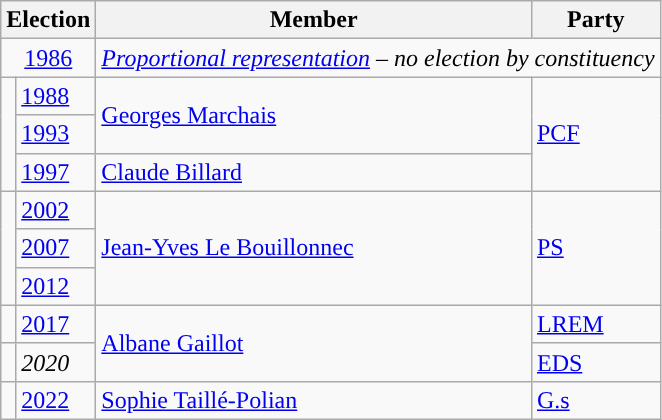<table class="wikitable">
<tr>
<th colspan="2">Election</th>
<th>Member</th>
<th>Party</th>
</tr>
<tr>
<td colspan="2" align="center"><a href='#'>1986</a></td>
<td colspan="2"><em><a href='#'>Proportional representation</a> – no election by constituency</em></td>
</tr>
<tr>
<td rowspan="3" style="color:inherit;background-color: "></td>
<td><a href='#'>1988</a></td>
<td rowspan="2"><a href='#'>Georges Marchais</a></td>
<td rowspan="3"><a href='#'>PCF</a></td>
</tr>
<tr>
<td><a href='#'>1993</a></td>
</tr>
<tr>
<td><a href='#'>1997</a></td>
<td><a href='#'>Claude Billard</a></td>
</tr>
<tr>
<td rowspan="3" style="color:inherit;background-color: "></td>
<td><a href='#'>2002</a></td>
<td rowspan="3"><a href='#'>Jean-Yves Le Bouillonnec</a></td>
<td rowspan="3"><a href='#'>PS</a></td>
</tr>
<tr>
<td><a href='#'>2007</a></td>
</tr>
<tr>
<td><a href='#'>2012</a></td>
</tr>
<tr>
<td style="color:inherit;background-color: "></td>
<td><a href='#'>2017</a></td>
<td rowspan=2><a href='#'>Albane Gaillot</a></td>
<td><a href='#'>LREM</a></td>
</tr>
<tr>
<td style="color:inherit;background-color: "></td>
<td><em>2020</em></td>
<td><a href='#'>EDS</a></td>
</tr>
<tr>
<td style="color:inherit;background-color: "></td>
<td><a href='#'>2022</a></td>
<td><a href='#'>Sophie Taillé-Polian</a></td>
<td><a href='#'>G.s</a></td>
</tr>
</table>
